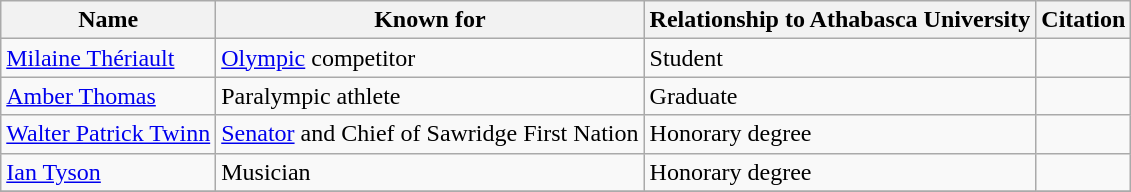<table class="wikitable">
<tr>
<th>Name</th>
<th>Known for</th>
<th>Relationship to Athabasca University</th>
<th>Citation</th>
</tr>
<tr>
<td><a href='#'>Milaine Thériault</a></td>
<td><a href='#'>Olympic</a> competitor</td>
<td>Student</td>
<td></td>
</tr>
<tr>
<td><a href='#'>Amber Thomas</a></td>
<td>Paralympic athlete</td>
<td>Graduate</td>
<td></td>
</tr>
<tr>
<td><a href='#'>Walter Patrick Twinn</a></td>
<td><a href='#'>Senator</a> and Chief of Sawridge First Nation</td>
<td>Honorary degree</td>
<td></td>
</tr>
<tr>
<td><a href='#'>Ian Tyson</a></td>
<td>Musician</td>
<td>Honorary degree</td>
<td></td>
</tr>
<tr>
</tr>
</table>
